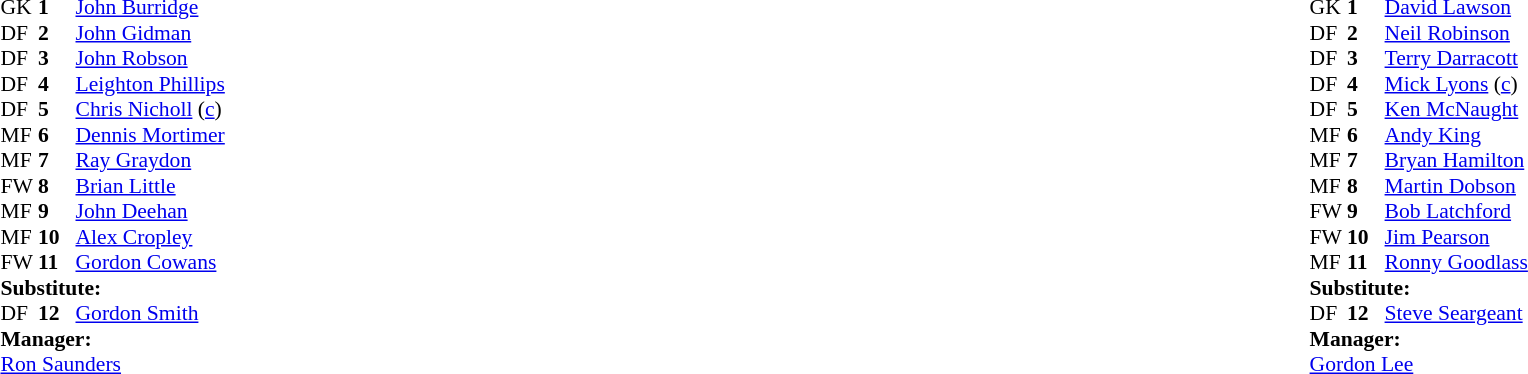<table width="100%">
<tr>
<td valign="top" width="50%"><br><table style="font-size: 90%" cellspacing="0" cellpadding="0">
<tr>
<td colspan="4"></td>
</tr>
<tr>
<th width="25"></th>
<th width="25"></th>
</tr>
<tr>
<td>GK</td>
<td><strong>1</strong></td>
<td> <a href='#'>John Burridge</a></td>
</tr>
<tr>
<td>DF</td>
<td><strong>2</strong></td>
<td> <a href='#'>John Gidman</a></td>
</tr>
<tr>
<td>DF</td>
<td><strong>3</strong></td>
<td> <a href='#'>John Robson</a></td>
</tr>
<tr>
<td>DF</td>
<td><strong>4</strong></td>
<td> <a href='#'>Leighton Phillips</a></td>
</tr>
<tr>
<td>DF</td>
<td><strong>5</strong></td>
<td> <a href='#'>Chris Nicholl</a>  (<a href='#'>c</a>)</td>
</tr>
<tr>
<td>MF</td>
<td><strong>6</strong></td>
<td> <a href='#'>Dennis Mortimer</a></td>
</tr>
<tr>
<td>MF</td>
<td><strong>7</strong></td>
<td> <a href='#'>Ray Graydon</a></td>
</tr>
<tr>
<td>FW</td>
<td><strong>8</strong></td>
<td> <a href='#'>Brian Little</a></td>
</tr>
<tr>
<td>MF</td>
<td><strong>9</strong></td>
<td> <a href='#'>John Deehan</a></td>
</tr>
<tr>
<td>MF</td>
<td><strong>10</strong></td>
<td> <a href='#'>Alex Cropley</a></td>
</tr>
<tr>
<td>FW</td>
<td><strong>11</strong></td>
<td> <a href='#'>Gordon Cowans</a></td>
</tr>
<tr>
<td colspan=3><strong>Substitute:</strong></td>
</tr>
<tr>
<td>DF</td>
<td><strong>12</strong></td>
<td> <a href='#'>Gordon Smith</a></td>
</tr>
<tr>
<td colspan=4><strong>Manager:</strong></td>
</tr>
<tr>
<td colspan="4"> <a href='#'>Ron Saunders</a></td>
</tr>
</table>
</td>
<td valign="top"></td>
<td valign="top" width="50%"><br><table style="font-size: 90%" cellspacing="0" cellpadding="0"  align="center">
<tr>
<td colspan="4"></td>
</tr>
<tr>
<th width="25"></th>
<th width="25"></th>
</tr>
<tr>
<td>GK</td>
<td><strong>1</strong></td>
<td> <a href='#'>David Lawson</a></td>
</tr>
<tr>
<td>DF</td>
<td><strong>2</strong></td>
<td> <a href='#'>Neil Robinson</a></td>
</tr>
<tr>
<td>DF</td>
<td><strong>3</strong></td>
<td> <a href='#'>Terry Darracott</a></td>
</tr>
<tr>
<td>DF</td>
<td><strong>4</strong></td>
<td> <a href='#'>Mick Lyons</a> (<a href='#'>c</a>)</td>
</tr>
<tr>
<td>DF</td>
<td><strong>5</strong></td>
<td> <a href='#'>Ken McNaught</a></td>
</tr>
<tr>
<td>MF</td>
<td><strong>6</strong></td>
<td> <a href='#'>Andy King</a></td>
</tr>
<tr>
<td>MF</td>
<td><strong>7</strong></td>
<td> <a href='#'>Bryan Hamilton</a></td>
</tr>
<tr>
<td>MF</td>
<td><strong>8</strong></td>
<td> <a href='#'>Martin Dobson</a></td>
</tr>
<tr>
<td>FW</td>
<td><strong>9</strong></td>
<td> <a href='#'>Bob Latchford</a></td>
</tr>
<tr>
<td>FW</td>
<td><strong>10</strong></td>
<td> <a href='#'>Jim Pearson</a></td>
</tr>
<tr>
<td>MF</td>
<td><strong>11</strong></td>
<td> <a href='#'>Ronny Goodlass</a></td>
</tr>
<tr>
<td colspan=3><strong>Substitute:</strong></td>
</tr>
<tr>
<td>DF</td>
<td><strong>12</strong></td>
<td> <a href='#'>Steve Seargeant</a></td>
</tr>
<tr>
<td colspan=4><strong>Manager:</strong></td>
</tr>
<tr>
<td colspan="4"> <a href='#'>Gordon Lee</a></td>
</tr>
</table>
</td>
</tr>
</table>
